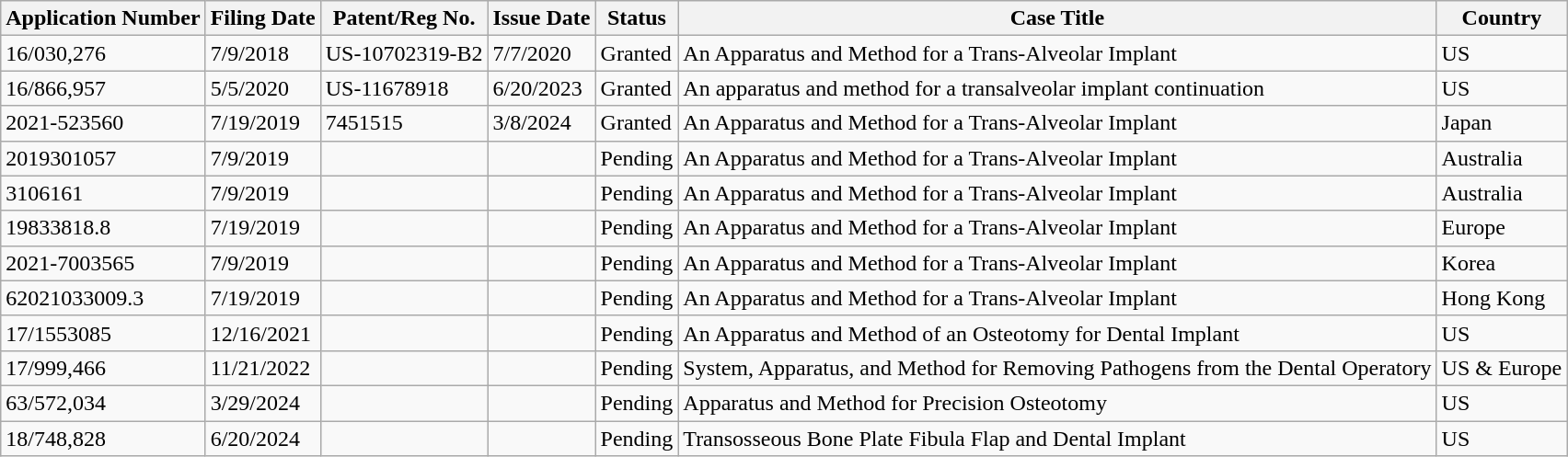<table class="wikitable">
<tr>
<th><strong>Application Number</strong></th>
<th><strong>Filing Date</strong></th>
<th><strong>Patent/Reg No.</strong></th>
<th><strong>Issue Date</strong></th>
<th><strong>Status</strong></th>
<th><strong>Case Title</strong></th>
<th>Country</th>
</tr>
<tr>
<td>16/030,276</td>
<td>7/9/2018</td>
<td>US-10702319-B2</td>
<td>7/7/2020</td>
<td>Granted</td>
<td>An Apparatus and Method for a Trans-Alveolar Implant</td>
<td>US</td>
</tr>
<tr>
<td>16/866,957</td>
<td>5/5/2020</td>
<td>US-11678918</td>
<td>6/20/2023</td>
<td>Granted</td>
<td>An apparatus and method for a transalveolar implant continuation</td>
<td>US</td>
</tr>
<tr>
<td>2021-523560</td>
<td>7/19/2019</td>
<td>7451515</td>
<td>3/8/2024</td>
<td>Granted</td>
<td>An Apparatus and Method for a Trans-Alveolar Implant</td>
<td>Japan</td>
</tr>
<tr>
<td>2019301057</td>
<td>7/9/2019</td>
<td></td>
<td></td>
<td>Pending</td>
<td>An Apparatus and Method for a Trans-Alveolar Implant</td>
<td>Australia</td>
</tr>
<tr>
<td>3106161</td>
<td>7/9/2019</td>
<td></td>
<td></td>
<td>Pending</td>
<td>An Apparatus and Method for a Trans-Alveolar Implant</td>
<td>Australia</td>
</tr>
<tr>
<td>19833818.8</td>
<td>7/19/2019</td>
<td></td>
<td></td>
<td>Pending</td>
<td>An Apparatus and Method for a Trans-Alveolar Implant</td>
<td>Europe</td>
</tr>
<tr>
<td>2021-7003565</td>
<td>7/9/2019</td>
<td></td>
<td></td>
<td>Pending</td>
<td>An Apparatus and Method for a Trans-Alveolar Implant</td>
<td>Korea</td>
</tr>
<tr>
<td>62021033009.3</td>
<td>7/19/2019</td>
<td></td>
<td></td>
<td>Pending</td>
<td>An Apparatus and Method for a Trans-Alveolar Implant</td>
<td>Hong Kong</td>
</tr>
<tr>
<td>17/1553085</td>
<td>12/16/2021</td>
<td></td>
<td></td>
<td>Pending</td>
<td>An Apparatus and Method of an Osteotomy for Dental Implant</td>
<td>US</td>
</tr>
<tr>
<td>17/999,466</td>
<td>11/21/2022</td>
<td></td>
<td></td>
<td>Pending</td>
<td>System, Apparatus, and Method for Removing Pathogens from the Dental Operatory</td>
<td>US & Europe</td>
</tr>
<tr>
<td>63/572,034</td>
<td>3/29/2024</td>
<td></td>
<td></td>
<td>Pending</td>
<td>Apparatus and Method for Precision Osteotomy</td>
<td>US</td>
</tr>
<tr>
<td>18/748,828</td>
<td>6/20/2024</td>
<td></td>
<td></td>
<td>Pending</td>
<td>Transosseous Bone Plate Fibula Flap and Dental Implant</td>
<td>US</td>
</tr>
</table>
